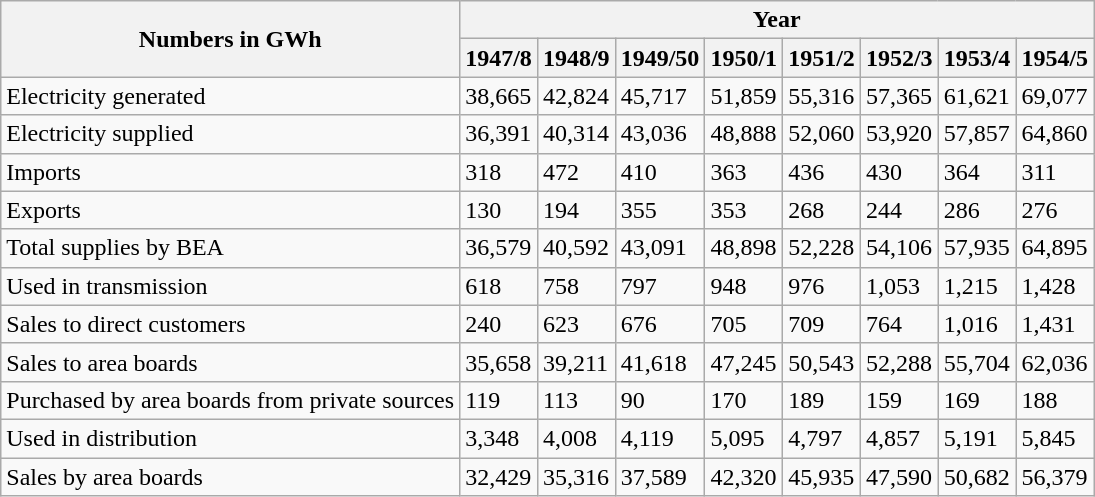<table class="wikitable">
<tr>
<th rowspan="2">Numbers in GWh</th>
<th colspan="8">Year</th>
</tr>
<tr>
<th>1947/8</th>
<th>1948/9</th>
<th>1949/50</th>
<th>1950/1</th>
<th>1951/2</th>
<th>1952/3</th>
<th>1953/4</th>
<th>1954/5</th>
</tr>
<tr>
<td>Electricity generated</td>
<td>38,665</td>
<td>42,824</td>
<td>45,717</td>
<td>51,859</td>
<td>55,316</td>
<td>57,365</td>
<td>61,621</td>
<td>69,077</td>
</tr>
<tr>
<td>Electricity supplied</td>
<td>36,391</td>
<td>40,314</td>
<td>43,036</td>
<td>48,888</td>
<td>52,060</td>
<td>53,920</td>
<td>57,857</td>
<td>64,860</td>
</tr>
<tr>
<td>Imports</td>
<td>318</td>
<td>472</td>
<td>410</td>
<td>363</td>
<td>436</td>
<td>430</td>
<td>364</td>
<td>311</td>
</tr>
<tr>
<td>Exports</td>
<td>130</td>
<td>194</td>
<td>355</td>
<td>353</td>
<td>268</td>
<td>244</td>
<td>286</td>
<td>276</td>
</tr>
<tr>
<td>Total supplies by BEA</td>
<td>36,579</td>
<td>40,592</td>
<td>43,091</td>
<td>48,898</td>
<td>52,228</td>
<td>54,106</td>
<td>57,935</td>
<td>64,895</td>
</tr>
<tr>
<td>Used in transmission</td>
<td>618</td>
<td>758</td>
<td>797</td>
<td>948</td>
<td>976</td>
<td>1,053</td>
<td>1,215</td>
<td>1,428</td>
</tr>
<tr>
<td>Sales to direct customers</td>
<td>240</td>
<td>623</td>
<td>676</td>
<td>705</td>
<td>709</td>
<td>764</td>
<td>1,016</td>
<td>1,431</td>
</tr>
<tr>
<td>Sales to area boards</td>
<td>35,658</td>
<td>39,211</td>
<td>41,618</td>
<td>47,245</td>
<td>50,543</td>
<td>52,288</td>
<td>55,704</td>
<td>62,036</td>
</tr>
<tr>
<td>Purchased by area boards from private sources</td>
<td>119</td>
<td>113</td>
<td>90</td>
<td>170</td>
<td>189</td>
<td>159</td>
<td>169</td>
<td>188</td>
</tr>
<tr>
<td>Used in distribution</td>
<td>3,348</td>
<td>4,008</td>
<td>4,119</td>
<td>5,095</td>
<td>4,797</td>
<td>4,857</td>
<td>5,191</td>
<td>5,845</td>
</tr>
<tr>
<td>Sales by area boards</td>
<td>32,429</td>
<td>35,316</td>
<td>37,589</td>
<td>42,320</td>
<td>45,935</td>
<td>47,590</td>
<td>50,682</td>
<td>56,379</td>
</tr>
</table>
